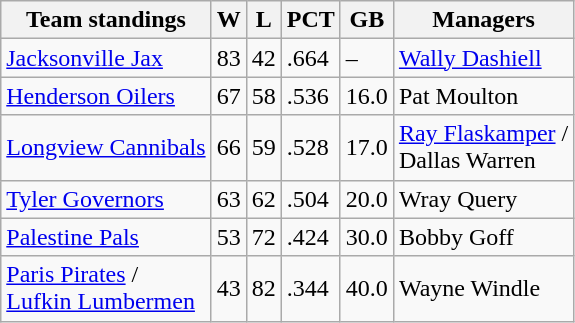<table class="wikitable">
<tr>
<th>Team standings</th>
<th>W</th>
<th>L</th>
<th>PCT</th>
<th>GB</th>
<th>Managers</th>
</tr>
<tr>
<td><a href='#'>Jacksonville Jax</a></td>
<td>83</td>
<td>42</td>
<td>.664</td>
<td>–</td>
<td><a href='#'>Wally Dashiell</a></td>
</tr>
<tr>
<td><a href='#'>Henderson Oilers</a></td>
<td>67</td>
<td>58</td>
<td>.536</td>
<td>16.0</td>
<td>Pat Moulton</td>
</tr>
<tr>
<td><a href='#'>Longview Cannibals</a></td>
<td>66</td>
<td>59</td>
<td>.528</td>
<td>17.0</td>
<td><a href='#'>Ray Flaskamper</a> /<br> Dallas Warren</td>
</tr>
<tr>
<td><a href='#'>Tyler Governors</a></td>
<td>63</td>
<td>62</td>
<td>.504</td>
<td>20.0</td>
<td>Wray Query</td>
</tr>
<tr>
<td><a href='#'>Palestine Pals</a></td>
<td>53</td>
<td>72</td>
<td>.424</td>
<td>30.0</td>
<td>Bobby Goff</td>
</tr>
<tr>
<td><a href='#'>Paris Pirates</a> /<br> <a href='#'>Lufkin Lumbermen</a></td>
<td>43</td>
<td>82</td>
<td>.344</td>
<td>40.0</td>
<td>Wayne Windle</td>
</tr>
</table>
